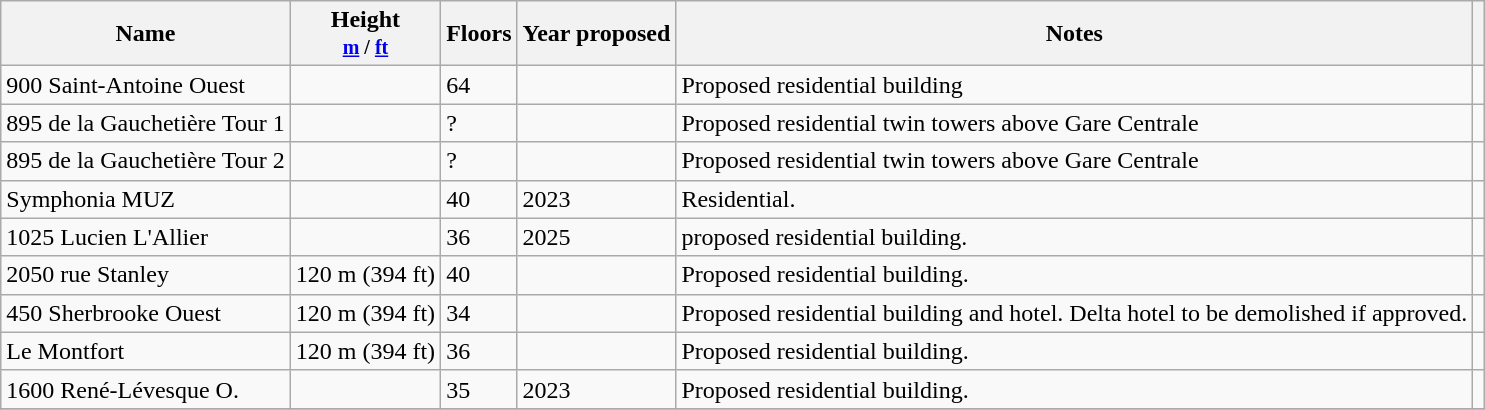<table class="wikitable sortable">
<tr>
<th>Name</th>
<th>Height<br><small><a href='#'>m</a> / <a href='#'>ft</a> </small></th>
<th>Floors</th>
<th>Year proposed</th>
<th class="unsortable">Notes</th>
<th class="unsortable"></th>
</tr>
<tr>
<td>900 Saint-Antoine Ouest</td>
<td></td>
<td>64</td>
<td></td>
<td>Proposed residential building</td>
<td></td>
</tr>
<tr>
<td>895 de la Gauchetière Tour 1</td>
<td></td>
<td>?</td>
<td></td>
<td>Proposed residential twin towers above Gare Centrale</td>
<td></td>
</tr>
<tr>
<td>895 de la Gauchetière Tour 2</td>
<td></td>
<td>?</td>
<td></td>
<td>Proposed residential twin towers above Gare Centrale</td>
<td></td>
</tr>
<tr>
<td>Symphonia MUZ</td>
<td></td>
<td>40</td>
<td>2023</td>
<td>Residential.</td>
<td></td>
</tr>
<tr>
<td>1025 Lucien L'Allier</td>
<td></td>
<td>36</td>
<td>2025</td>
<td>proposed residential building.</td>
<td></td>
</tr>
<tr>
<td>2050 rue Stanley</td>
<td>120 m (394 ft)</td>
<td>40</td>
<td></td>
<td>Proposed residential building.</td>
<td></td>
</tr>
<tr>
<td>450 Sherbrooke Ouest</td>
<td>120 m (394 ft)</td>
<td>34</td>
<td></td>
<td>Proposed residential building and hotel. Delta hotel to be demolished if approved.</td>
<td></td>
</tr>
<tr>
<td>Le Montfort</td>
<td>120 m (394 ft)</td>
<td>36</td>
<td></td>
<td>Proposed residential building.</td>
<td></td>
</tr>
<tr>
<td>1600 René-Lévesque O.</td>
<td></td>
<td>35</td>
<td>2023</td>
<td>Proposed residential building.</td>
<td></td>
</tr>
<tr>
</tr>
</table>
